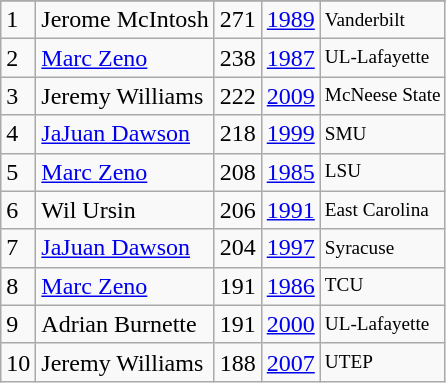<table class="wikitable">
<tr>
</tr>
<tr>
<td>1</td>
<td>Jerome McIntosh</td>
<td>271</td>
<td><a href='#'>1989</a></td>
<td style="font-size:80%;">Vanderbilt</td>
</tr>
<tr>
<td>2</td>
<td><a href='#'>Marc Zeno</a></td>
<td>238</td>
<td><a href='#'>1987</a></td>
<td style="font-size:80%;">UL-Lafayette</td>
</tr>
<tr>
<td>3</td>
<td>Jeremy Williams</td>
<td>222</td>
<td><a href='#'>2009</a></td>
<td style="font-size:80%;">McNeese State</td>
</tr>
<tr>
<td>4</td>
<td><a href='#'>JaJuan Dawson</a></td>
<td>218</td>
<td><a href='#'>1999</a></td>
<td style="font-size:80%;">SMU</td>
</tr>
<tr>
<td>5</td>
<td><a href='#'>Marc Zeno</a></td>
<td>208</td>
<td><a href='#'>1985</a></td>
<td style="font-size:80%;">LSU</td>
</tr>
<tr>
<td>6</td>
<td>Wil Ursin</td>
<td>206</td>
<td><a href='#'>1991</a></td>
<td style="font-size:80%;">East Carolina</td>
</tr>
<tr>
<td>7</td>
<td><a href='#'>JaJuan Dawson</a></td>
<td>204</td>
<td><a href='#'>1997</a></td>
<td style="font-size:80%;">Syracuse</td>
</tr>
<tr>
<td>8</td>
<td><a href='#'>Marc Zeno</a></td>
<td>191</td>
<td><a href='#'>1986</a></td>
<td style="font-size:80%;">TCU</td>
</tr>
<tr>
<td>9</td>
<td>Adrian Burnette</td>
<td>191</td>
<td><a href='#'>2000</a></td>
<td style="font-size:80%;">UL-Lafayette</td>
</tr>
<tr>
<td>10</td>
<td>Jeremy Williams</td>
<td>188</td>
<td><a href='#'>2007</a></td>
<td style="font-size:80%;">UTEP</td>
</tr>
</table>
